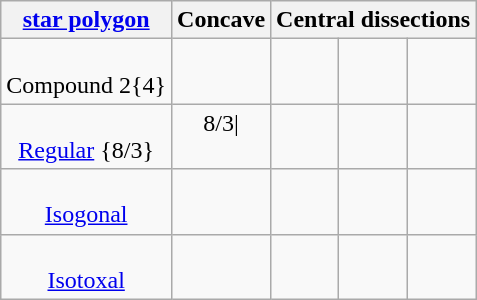<table class=wikitable>
<tr>
<th><a href='#'>star polygon</a></th>
<th>Concave</th>
<th colspan=3>Central dissections</th>
</tr>
<tr align=center valign=top>
<td><br>Compound 2{4}</td>
<td><br><a href='#'></a></td>
<td></td>
<td></td>
<td></td>
</tr>
<tr align=center valign=top>
<td><br><a href='#'>Regular</a> {8/3}</td>
<td>8/3|</td>
<td></td>
<td></td>
<td></td>
</tr>
<tr align=center valign=top>
<td><br><a href='#'>Isogonal</a></td>
<td></td>
<td></td>
<td></td>
<td></td>
</tr>
<tr align=center valign=top>
<td><br><a href='#'>Isotoxal</a></td>
<td></td>
<td></td>
<td></td>
<td></td>
</tr>
</table>
